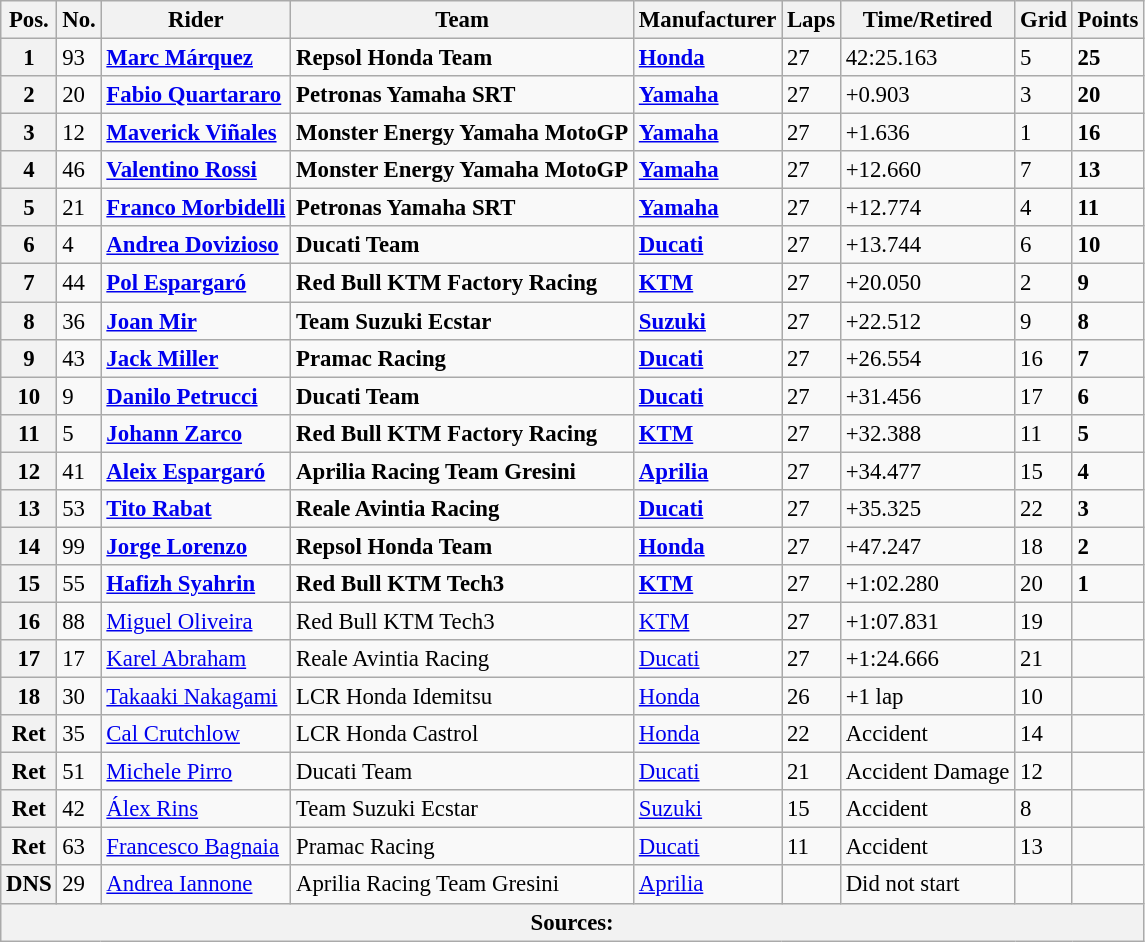<table class="wikitable" style="font-size: 95%;">
<tr>
<th>Pos.</th>
<th>No.</th>
<th>Rider</th>
<th>Team</th>
<th>Manufacturer</th>
<th>Laps</th>
<th>Time/Retired</th>
<th>Grid</th>
<th>Points</th>
</tr>
<tr>
<th>1</th>
<td>93</td>
<td> <strong><a href='#'>Marc Márquez</a></strong></td>
<td><strong>Repsol Honda Team</strong></td>
<td><strong><a href='#'>Honda</a></strong></td>
<td>27</td>
<td>42:25.163</td>
<td>5</td>
<td><strong>25</strong></td>
</tr>
<tr>
<th>2</th>
<td>20</td>
<td> <strong><a href='#'>Fabio Quartararo</a></strong></td>
<td><strong>Petronas Yamaha SRT</strong></td>
<td><strong><a href='#'>Yamaha</a></strong></td>
<td>27</td>
<td>+0.903</td>
<td>3</td>
<td><strong>20</strong></td>
</tr>
<tr>
<th>3</th>
<td>12</td>
<td> <strong><a href='#'>Maverick Viñales</a></strong></td>
<td><strong>Monster Energy Yamaha MotoGP</strong></td>
<td><strong><a href='#'>Yamaha</a></strong></td>
<td>27</td>
<td>+1.636</td>
<td>1</td>
<td><strong>16</strong></td>
</tr>
<tr>
<th>4</th>
<td>46</td>
<td> <strong><a href='#'>Valentino Rossi</a></strong></td>
<td><strong>Monster Energy Yamaha MotoGP</strong></td>
<td><strong><a href='#'>Yamaha</a></strong></td>
<td>27</td>
<td>+12.660</td>
<td>7</td>
<td><strong>13</strong></td>
</tr>
<tr>
<th>5</th>
<td>21</td>
<td> <strong><a href='#'>Franco Morbidelli</a></strong></td>
<td><strong>Petronas Yamaha SRT</strong></td>
<td><strong><a href='#'>Yamaha</a></strong></td>
<td>27</td>
<td>+12.774</td>
<td>4</td>
<td><strong>11</strong></td>
</tr>
<tr>
<th>6</th>
<td>4</td>
<td> <strong><a href='#'>Andrea Dovizioso</a></strong></td>
<td><strong>Ducati Team</strong></td>
<td><strong><a href='#'>Ducati</a></strong></td>
<td>27</td>
<td>+13.744</td>
<td>6</td>
<td><strong>10</strong></td>
</tr>
<tr>
<th>7</th>
<td>44</td>
<td> <strong><a href='#'>Pol Espargaró</a></strong></td>
<td><strong>Red Bull KTM Factory Racing</strong></td>
<td><strong><a href='#'>KTM</a></strong></td>
<td>27</td>
<td>+20.050</td>
<td>2</td>
<td><strong>9</strong></td>
</tr>
<tr>
<th>8</th>
<td>36</td>
<td> <strong><a href='#'>Joan Mir</a></strong></td>
<td><strong>Team Suzuki Ecstar</strong></td>
<td><strong><a href='#'>Suzuki</a></strong></td>
<td>27</td>
<td>+22.512</td>
<td>9</td>
<td><strong>8</strong></td>
</tr>
<tr>
<th>9</th>
<td>43</td>
<td> <strong><a href='#'>Jack Miller</a></strong></td>
<td><strong>Pramac Racing</strong></td>
<td><strong><a href='#'>Ducati</a></strong></td>
<td>27</td>
<td>+26.554</td>
<td>16</td>
<td><strong>7</strong></td>
</tr>
<tr>
<th>10</th>
<td>9</td>
<td> <strong><a href='#'>Danilo Petrucci</a></strong></td>
<td><strong>Ducati Team</strong></td>
<td><strong><a href='#'>Ducati</a></strong></td>
<td>27</td>
<td>+31.456</td>
<td>17</td>
<td><strong>6</strong></td>
</tr>
<tr>
<th>11</th>
<td>5</td>
<td> <strong><a href='#'>Johann Zarco</a></strong></td>
<td><strong>Red Bull KTM Factory Racing</strong></td>
<td><strong><a href='#'>KTM</a></strong></td>
<td>27</td>
<td>+32.388</td>
<td>11</td>
<td><strong>5</strong></td>
</tr>
<tr>
<th>12</th>
<td>41</td>
<td> <strong><a href='#'>Aleix Espargaró</a></strong></td>
<td><strong>Aprilia Racing Team Gresini</strong></td>
<td><strong><a href='#'>Aprilia</a></strong></td>
<td>27</td>
<td>+34.477</td>
<td>15</td>
<td><strong>4</strong></td>
</tr>
<tr>
<th>13</th>
<td>53</td>
<td> <strong><a href='#'>Tito Rabat</a></strong></td>
<td><strong>Reale Avintia Racing</strong></td>
<td><strong><a href='#'>Ducati</a></strong></td>
<td>27</td>
<td>+35.325</td>
<td>22</td>
<td><strong>3</strong></td>
</tr>
<tr>
<th>14</th>
<td>99</td>
<td> <strong><a href='#'>Jorge Lorenzo</a></strong></td>
<td><strong>Repsol Honda Team</strong></td>
<td><strong><a href='#'>Honda</a></strong></td>
<td>27</td>
<td>+47.247</td>
<td>18</td>
<td><strong>2</strong></td>
</tr>
<tr>
<th>15</th>
<td>55</td>
<td> <strong><a href='#'>Hafizh Syahrin</a></strong></td>
<td><strong>Red Bull KTM Tech3</strong></td>
<td><strong><a href='#'>KTM</a></strong></td>
<td>27</td>
<td>+1:02.280</td>
<td>20</td>
<td><strong>1</strong></td>
</tr>
<tr>
<th>16</th>
<td>88</td>
<td> <a href='#'>Miguel Oliveira</a></td>
<td>Red Bull KTM Tech3</td>
<td><a href='#'>KTM</a></td>
<td>27</td>
<td>+1:07.831</td>
<td>19</td>
<td></td>
</tr>
<tr>
<th>17</th>
<td>17</td>
<td> <a href='#'>Karel Abraham</a></td>
<td>Reale Avintia Racing</td>
<td><a href='#'>Ducati</a></td>
<td>27</td>
<td>+1:24.666</td>
<td>21</td>
<td></td>
</tr>
<tr>
<th>18</th>
<td>30</td>
<td> <a href='#'>Takaaki Nakagami</a></td>
<td>LCR Honda Idemitsu</td>
<td><a href='#'>Honda</a></td>
<td>26</td>
<td>+1 lap</td>
<td>10</td>
<td></td>
</tr>
<tr>
<th>Ret</th>
<td>35</td>
<td> <a href='#'>Cal Crutchlow</a></td>
<td>LCR Honda Castrol</td>
<td><a href='#'>Honda</a></td>
<td>22</td>
<td>Accident</td>
<td>14</td>
<td></td>
</tr>
<tr>
<th>Ret</th>
<td>51</td>
<td> <a href='#'>Michele Pirro</a></td>
<td>Ducati Team</td>
<td><a href='#'>Ducati</a></td>
<td>21</td>
<td>Accident Damage</td>
<td>12</td>
<td></td>
</tr>
<tr>
<th>Ret</th>
<td>42</td>
<td> <a href='#'>Álex Rins</a></td>
<td>Team Suzuki Ecstar</td>
<td><a href='#'>Suzuki</a></td>
<td>15</td>
<td>Accident</td>
<td>8</td>
<td></td>
</tr>
<tr>
<th>Ret</th>
<td>63</td>
<td> <a href='#'>Francesco Bagnaia</a></td>
<td>Pramac Racing</td>
<td><a href='#'>Ducati</a></td>
<td>11</td>
<td>Accident</td>
<td>13</td>
<td></td>
</tr>
<tr>
<th>DNS</th>
<td>29</td>
<td> <a href='#'>Andrea Iannone</a></td>
<td>Aprilia Racing Team Gresini</td>
<td><a href='#'>Aprilia</a></td>
<td></td>
<td>Did not start</td>
<td></td>
<td></td>
</tr>
<tr>
<th colspan=9>Sources: </th>
</tr>
</table>
